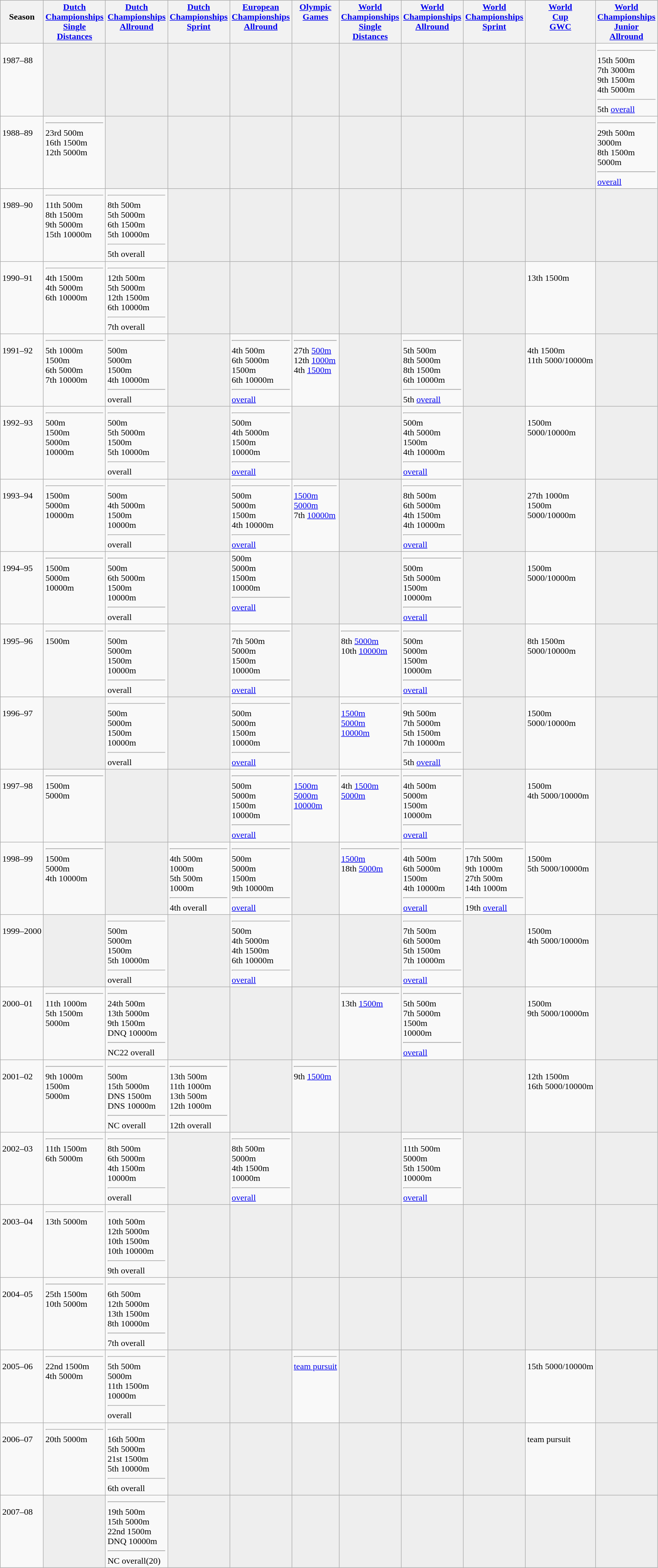<table class="wikitable">
<tr style="vertical-align: top;">
<th><br> Season</th>
<th><a href='#'>Dutch <br> Championships <br> Single <br> Distances</a></th>
<th><a href='#'>Dutch <br> Championships <br> Allround</a></th>
<th><a href='#'>Dutch <br> Championships <br> Sprint</a></th>
<th><a href='#'>European <br> Championships <br> Allround</a></th>
<th><a href='#'>Olympic <br> Games</a></th>
<th><a href='#'>World <br> Championships <br> Single <br> Distances</a></th>
<th><a href='#'>World <br> Championships <br> Allround</a></th>
<th><a href='#'>World <br> Championships <br> Sprint</a></th>
<th><a href='#'>World <br> Cup <br> GWC</a></th>
<th><a href='#'>World <br> Championships <br> Junior <br> Allround</a></th>
</tr>
<tr style="vertical-align: top;">
<td><br> 1987–88</td>
<td bgcolor=#EEEEEE></td>
<td bgcolor=#EEEEEE></td>
<td bgcolor=#EEEEEE></td>
<td bgcolor=#EEEEEE></td>
<td bgcolor=#EEEEEE></td>
<td bgcolor=#EEEEEE></td>
<td bgcolor=#EEEEEE></td>
<td bgcolor=#EEEEEE></td>
<td bgcolor=#EEEEEE></td>
<td> <hr> 15th 500m <br> 7th 3000m <br> 9th 1500m <br> 4th 5000m <hr> 5th <a href='#'>overall</a></td>
</tr>
<tr style="vertical-align: top;">
<td><br> 1988–89</td>
<td> <hr> 23rd 500m <br> 16th 1500m <br> 12th 5000m</td>
<td bgcolor=#EEEEEE></td>
<td bgcolor=#EEEEEE></td>
<td bgcolor=#EEEEEE></td>
<td bgcolor=#EEEEEE></td>
<td bgcolor=#EEEEEE></td>
<td bgcolor=#EEEEEE></td>
<td bgcolor=#EEEEEE></td>
<td bgcolor=#EEEEEE></td>
<td> <hr> 29th 500m <br>  3000m <br> 8th 1500m <br>  5000m <hr>  <a href='#'>overall</a></td>
</tr>
<tr style="vertical-align: top;">
<td><br> 1989–90</td>
<td> <hr> 11th 500m <br> 8th 1500m <br> 9th 5000m <br> 15th 10000m</td>
<td> <hr> 8th 500m <br> 5th 5000m <br> 6th 1500m <br> 5th 10000m <hr> 5th overall</td>
<td bgcolor=#EEEEEE></td>
<td bgcolor=#EEEEEE></td>
<td bgcolor=#EEEEEE></td>
<td bgcolor=#EEEEEE></td>
<td bgcolor=#EEEEEE></td>
<td bgcolor=#EEEEEE></td>
<td bgcolor=#EEEEEE></td>
<td bgcolor=#EEEEEE></td>
</tr>
<tr style="vertical-align: top;">
<td><br> 1990–91</td>
<td> <hr> 4th 1500m <br> 4th 5000m <br> 6th 10000m</td>
<td> <hr> 12th 500m <br> 5th 5000m <br> 12th 1500m <br> 6th 10000m <hr> 7th overall</td>
<td bgcolor=#EEEEEE></td>
<td bgcolor=#EEEEEE></td>
<td bgcolor=#EEEEEE></td>
<td bgcolor=#EEEEEE></td>
<td bgcolor=#EEEEEE></td>
<td bgcolor=#EEEEEE></td>
<td><br> 13th 1500m</td>
<td bgcolor=#EEEEEE></td>
</tr>
<tr style="vertical-align: top;">
<td><br> 1991–92</td>
<td> <hr> 5th 1000m <br>  1500m <br> 6th 5000m <br> 7th 10000m</td>
<td> <hr>  500m <br>  5000m <br>  1500m <br> 4th 10000m <hr>  overall</td>
<td bgcolor=#EEEEEE></td>
<td> <hr> 4th 500m <br> 6th 5000m <br>  1500m <br> 6th 10000m <hr>  <a href='#'>overall</a></td>
<td> <hr> 27th <a href='#'>500m</a> <br> 12th <a href='#'>1000m</a> <br> 4th <a href='#'>1500m</a></td>
<td bgcolor=#EEEEEE></td>
<td> <hr> 5th 500m <br> 8th 5000m <br> 8th 1500m <br> 6th 10000m <hr> 5th <a href='#'>overall</a></td>
<td bgcolor=#EEEEEE></td>
<td><br> 4th 1500m <br> 11th 5000/10000m</td>
<td bgcolor=#EEEEEE></td>
</tr>
<tr style="vertical-align: top;">
<td><br> 1992–93</td>
<td> <hr>  500m <br>  1500m <br>  5000m <br>  10000m</td>
<td> <hr>  500m <br> 5th 5000m <br>  1500m <br> 5th 10000m <hr>  overall</td>
<td bgcolor=#EEEEEE></td>
<td> <hr>  500m <br> 4th 5000m <br>  1500m <br>  10000m <hr>  <a href='#'>overall</a></td>
<td bgcolor=#EEEEEE></td>
<td bgcolor=#EEEEEE></td>
<td> <hr>  500m <br> 4th 5000m <br>  1500m <br> 4th 10000m <hr>  <a href='#'>overall</a></td>
<td bgcolor=#EEEEEE></td>
<td><br>  1500m <br>  5000/10000m</td>
<td bgcolor=#EEEEEE></td>
</tr>
<tr style="vertical-align: top;">
<td><br> 1993–94</td>
<td> <hr>  1500m <br>  5000m <br>  10000m</td>
<td> <hr>  500m <br> 4th 5000m <br>  1500m <br>  10000m <hr>  overall</td>
<td bgcolor=#EEEEEE></td>
<td> <hr>  500m <br>  5000m <br>  1500m <br> 4th 10000m <hr>  <a href='#'>overall</a></td>
<td> <hr>  <a href='#'>1500m</a> <br>  <a href='#'>5000m</a> <br> 7th <a href='#'>10000m</a></td>
<td bgcolor=#EEEEEE></td>
<td> <hr> 8th 500m <br> 6th 5000m <br> 4th 1500m <br> 4th 10000m <hr>  <a href='#'>overall</a></td>
<td bgcolor=#EEEEEE></td>
<td><br> 27th 1000m <br>  1500m <br>  5000/10000m</td>
<td bgcolor=#EEEEEE></td>
</tr>
<tr style="vertical-align: top;">
<td><br> 1994–95</td>
<td> <hr>  1500m <br>  5000m <br>  10000m</td>
<td> <hr>  500m <br> 6th 5000m <br>  1500m <br>  10000m <hr>  overall</td>
<td bgcolor=#EEEEEE></td>
<td>  500m <br>  5000m <br>  1500m <br>  10000m <hr>  <a href='#'>overall</a></td>
<td bgcolor=#EEEEEE></td>
<td bgcolor=#EEEEEE></td>
<td> <hr>  500m <br> 5th 5000m <br>  1500m <br>  10000m <hr>  <a href='#'>overall</a></td>
<td bgcolor=#EEEEEE></td>
<td><br>  1500m <br>  5000/10000m</td>
<td bgcolor=#EEEEEE></td>
</tr>
<tr style="vertical-align: top;">
<td><br> 1995–96</td>
<td> <hr>  1500m</td>
<td> <hr>  500m <br>  5000m <br>  1500m <br>  10000m <hr>  overall</td>
<td bgcolor=#EEEEEE></td>
<td> <hr> 7th 500m <br>  5000m <br>  1500m <br>  10000m <hr>  <a href='#'>overall</a></td>
<td bgcolor=#EEEEEE></td>
<td> <hr> 8th <a href='#'>5000m</a> <br> 10th <a href='#'>10000m</a></td>
<td> <hr>  500m <br>  5000m <br>  1500m <br>  10000m <hr>  <a href='#'>overall</a></td>
<td bgcolor=#EEEEEE></td>
<td><br> 8th 1500m <br>  5000/10000m</td>
<td bgcolor=#EEEEEE></td>
</tr>
<tr style="vertical-align: top;">
<td><br> 1996–97</td>
<td bgcolor=#EEEEEE></td>
<td> <hr>  500m <br>  5000m <br>  1500m <br>  10000m <hr>  overall</td>
<td bgcolor=#EEEEEE></td>
<td> <hr>  500m <br>  5000m <br>  1500m <br>  10000m <hr>  <a href='#'>overall</a></td>
<td bgcolor=#EEEEEE></td>
<td> <hr>  <a href='#'>1500m</a> <br>  <a href='#'>5000m</a> <br>  <a href='#'>10000m</a></td>
<td> <hr> 9th 500m <br> 7th 5000m <br> 5th 1500m <br> 7th 10000m <hr> 5th <a href='#'>overall</a></td>
<td bgcolor=#EEEEEE></td>
<td><br>  1500m <br>  5000/10000m</td>
<td bgcolor=#EEEEEE></td>
</tr>
<tr style="vertical-align: top;">
<td><br> 1997–98</td>
<td> <hr>  1500m <br>  5000m</td>
<td bgcolor=#EEEEEE></td>
<td bgcolor=#EEEEEE></td>
<td> <hr>  500m <br>  5000m <br>  1500m <br>  10000m <hr>  <a href='#'>overall</a></td>
<td> <hr>  <a href='#'>1500m</a> <br>  <a href='#'>5000m</a> <br>  <a href='#'>10000m</a></td>
<td> <hr> 4th <a href='#'>1500m</a> <br>  <a href='#'>5000m</a></td>
<td> <hr> 4th 500m <br>  5000m <br>  1500m <br>  10000m <hr>  <a href='#'>overall</a></td>
<td bgcolor=#EEEEEE></td>
<td><br>  1500m <br> 4th 5000/10000m</td>
<td bgcolor=#EEEEEE></td>
</tr>
<tr style="vertical-align: top;">
<td><br> 1998–99</td>
<td> <hr>  1500m <br>  5000m <br> 4th 10000m</td>
<td bgcolor=#EEEEEE></td>
<td> <hr> 4th 500m <br>  1000m <br> 5th 500m <br>  1000m <hr> 4th overall</td>
<td> <hr>  500m <br>  5000m <br>  1500m <br> 9th 10000m <hr>  <a href='#'>overall</a></td>
<td bgcolor=#EEEEEE></td>
<td> <hr>  <a href='#'>1500m</a> <br> 18th <a href='#'>5000m</a></td>
<td> <hr> 4th 500m <br> 6th 5000m <br>  1500m <br> 4th 10000m <hr>  <a href='#'>overall</a></td>
<td> <hr> 17th 500m <br> 9th 1000m <br> 27th 500m <br> 14th 1000m <hr> 19th <a href='#'>overall</a></td>
<td><br>  1500m <br> 5th 5000/10000m</td>
<td bgcolor=#EEEEEE></td>
</tr>
<tr style="vertical-align: top;">
<td><br> 1999–2000</td>
<td bgcolor=#EEEEEE></td>
<td> <hr>  500m <br>  5000m <br>  1500m <br> 5th 10000m <hr>  overall</td>
<td bgcolor=#EEEEEE></td>
<td> <hr>  500m <br> 4th 5000m <br> 4th 1500m <br> 6th 10000m <hr>  <a href='#'>overall</a></td>
<td bgcolor=#EEEEEE></td>
<td bgcolor=#EEEEEE></td>
<td> <hr> 7th 500m <br> 6th 5000m <br> 5th 1500m <br> 7th 10000m <hr>  <a href='#'>overall</a></td>
<td bgcolor=#EEEEEE></td>
<td><br>  1500m <br> 4th 5000/10000m</td>
<td bgcolor=#EEEEEE></td>
</tr>
<tr style="vertical-align: top;">
<td><br> 2000–01</td>
<td> <hr> 11th 1000m <br> 5th 1500m <br>  5000m</td>
<td> <hr> 24th 500m <br> 13th 5000m <br> 9th 1500m <br> DNQ 10000m <hr> NC22 overall</td>
<td bgcolor=#EEEEEE></td>
<td bgcolor=#EEEEEE></td>
<td bgcolor=#EEEEEE></td>
<td> <hr> 13th <a href='#'>1500m</a></td>
<td> <hr> 5th 500m <br> 7th 5000m <br>  1500m <br>  10000m <hr>  <a href='#'>overall</a></td>
<td bgcolor=#EEEEEE></td>
<td><br>  1500m <br> 9th 5000/10000m</td>
<td bgcolor=#EEEEEE></td>
</tr>
<tr style="vertical-align: top;">
<td><br> 2001–02</td>
<td> <hr> 9th 1000m <br>  1500m <br>  5000m</td>
<td> <hr>  500m <br> 15th 5000m <br> DNS 1500m <br> DNS 10000m <hr> NC overall</td>
<td> <hr> 13th 500m <br> 11th 1000m <br> 13th 500m <br> 12th 1000m <hr> 12th overall</td>
<td bgcolor=#EEEEEE></td>
<td> <hr> 9th <a href='#'>1500m</a></td>
<td bgcolor=#EEEEEE></td>
<td bgcolor=#EEEEEE></td>
<td bgcolor=#EEEEEE></td>
<td><br> 12th 1500m <br> 16th 5000/10000m</td>
<td bgcolor=#EEEEEE></td>
</tr>
<tr style="vertical-align: top;">
<td><br> 2002–03</td>
<td> <hr> 11th 1500m <br> 6th 5000m</td>
<td> <hr> 8th 500m <br> 6th 5000m <br> 4th 1500m <br>  10000m <hr>  overall</td>
<td bgcolor=#EEEEEE></td>
<td> <hr> 8th 500m <br>  5000m <br> 4th 1500m <br>  10000m <hr>  <a href='#'>overall</a></td>
<td bgcolor=#EEEEEE></td>
<td bgcolor=#EEEEEE></td>
<td> <hr> 11th 500m <br>  5000m <br> 5th 1500m <br>  10000m <hr>  <a href='#'>overall</a></td>
<td bgcolor=#EEEEEE></td>
<td bgcolor=#EEEEEE></td>
<td bgcolor=#EEEEEE></td>
</tr>
<tr style="vertical-align: top;">
<td><br> 2003–04</td>
<td> <hr> 13th 5000m</td>
<td> <hr> 10th 500m <br> 12th 5000m <br> 10th 1500m <br> 10th 10000m <hr> 9th overall</td>
<td bgcolor=#EEEEEE></td>
<td bgcolor=#EEEEEE></td>
<td bgcolor=#EEEEEE></td>
<td bgcolor=#EEEEEE></td>
<td bgcolor=#EEEEEE></td>
<td bgcolor=#EEEEEE></td>
<td bgcolor=#EEEEEE></td>
<td bgcolor=#EEEEEE></td>
</tr>
<tr style="vertical-align: top;">
<td><br> 2004–05</td>
<td> <hr> 25th 1500m <br> 10th 5000m</td>
<td> <hr> 6th 500m <br> 12th 5000m <br> 13th 1500m <br> 8th 10000m <hr> 7th overall</td>
<td bgcolor=#EEEEEE></td>
<td bgcolor=#EEEEEE></td>
<td bgcolor=#EEEEEE></td>
<td bgcolor=#EEEEEE></td>
<td bgcolor=#EEEEEE></td>
<td bgcolor=#EEEEEE></td>
<td bgcolor=#EEEEEE></td>
<td bgcolor=#EEEEEE></td>
</tr>
<tr style="vertical-align: top;">
<td><br> 2005–06</td>
<td> <hr> 22nd 1500m <br> 4th 5000m</td>
<td> <hr> 5th 500m <br>  5000m <br> 11th 1500m <br>  10000m <hr>  overall</td>
<td bgcolor=#EEEEEE></td>
<td bgcolor=#EEEEEE></td>
<td> <hr>  <a href='#'>team pursuit</a></td>
<td bgcolor=#EEEEEE></td>
<td bgcolor=#EEEEEE></td>
<td bgcolor=#EEEEEE></td>
<td><br> 15th 5000/10000m</td>
<td bgcolor=#EEEEEE></td>
</tr>
<tr style="vertical-align: top;">
<td><br> 2006–07</td>
<td> <hr> 20th 5000m</td>
<td> <hr> 16th 500m <br> 5th 5000m <br> 21st 1500m <br> 5th 10000m <hr> 6th overall</td>
<td bgcolor=#EEEEEE></td>
<td bgcolor=#EEEEEE></td>
<td bgcolor=#EEEEEE></td>
<td bgcolor=#EEEEEE></td>
<td bgcolor=#EEEEEE></td>
<td bgcolor=#EEEEEE></td>
<td><br>  team pursuit</td>
<td bgcolor=#EEEEEE></td>
</tr>
<tr style="vertical-align: top;">
<td><br> 2007–08</td>
<td bgcolor=#EEEEEE></td>
<td> <hr> 19th 500m <br> 15th 5000m <br> 22nd 1500m <br> DNQ 10000m <hr> NC overall(20)</td>
<td bgcolor=#EEEEEE></td>
<td bgcolor=#EEEEEE></td>
<td bgcolor=#EEEEEE></td>
<td bgcolor=#EEEEEE></td>
<td bgcolor=#EEEEEE></td>
<td bgcolor=#EEEEEE></td>
<td bgcolor=#EEEEEE></td>
<td bgcolor=#EEEEEE></td>
</tr>
</table>
